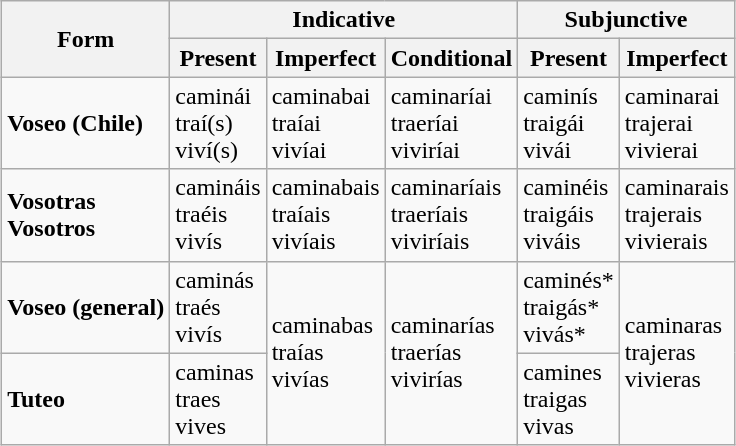<table class="wikitable" style="margin:0 auto">
<tr>
<th ! rowspan="2">Form</th>
<th colspan="3">Indicative</th>
<th colspan="2">Subjunctive</th>
</tr>
<tr>
<th>Present</th>
<th>Imperfect</th>
<th>Conditional</th>
<th>Present</th>
<th>Imperfect</th>
</tr>
<tr>
<td><strong>Voseo (Chile)</strong></td>
<td>caminái<br>traí(s)<br>viví(s)</td>
<td>caminabai<br>traíai<br>vivíai</td>
<td>caminaríai<br>traeríai<br>viviríai</td>
<td>caminís<br>traigái<br>vivái</td>
<td>caminarai<br>trajerai<br>vivierai</td>
</tr>
<tr>
<td><strong>Vosotras<br>Vosotros</strong></td>
<td>camináis<br>traéis<br>vivís</td>
<td>caminabais<br>traíais<br>vivíais</td>
<td>caminaríais<br>traeríais<br>viviríais</td>
<td>caminéis<br>traigáis<br>viváis</td>
<td>caminarais<br>trajerais<br>vivierais</td>
</tr>
<tr>
<td><strong>Voseo (general)</strong></td>
<td>caminás<br>traés<br>vivís</td>
<td rowspan="2">caminabas<br>traías<br>vivías</td>
<td rowspan="2">caminarías<br>traerías<br>vivirías</td>
<td>caminés*<br>traigás*<br>vivás*</td>
<td rowspan="2">caminaras<br>trajeras<br>vivieras</td>
</tr>
<tr>
<td><strong>Tuteo</strong></td>
<td>caminas<br>traes<br>vives</td>
<td>camines<br>traigas<br>vivas</td>
</tr>
</table>
